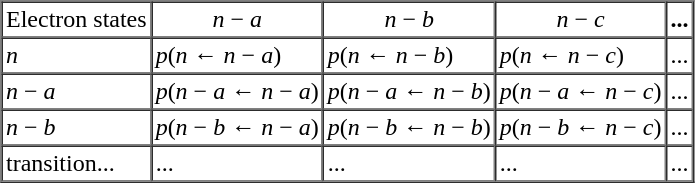<table border="1" cellpadding="2" cellspacing="0">
<tr align="center">
<td>Electron states</td>
<td><em>n</em> − <em>a</em></td>
<td><em>n</em> − <em>b</em></td>
<td><em>n</em> − <em>c</em></td>
<th>...</th>
</tr>
<tr>
<td><em>n</em></td>
<td><em>p</em>(<em>n︎</em> ← <em>n</em> − <em>a</em>)</td>
<td><em>p</em>(<em>n︎</em> ← <em>n</em> − <em>b</em>)</td>
<td><em>p</em>(<em>n︎</em> ← <em>n</em> − <em>c</em>)</td>
<td>...</td>
</tr>
<tr>
<td><em>n</em> − <em>a</em></td>
<td><em>p</em>(<em>n</em> − <em>a︎</em> ← <em>n</em> − <em>a</em>)</td>
<td><em>p</em>(<em>n</em> − <em>a︎</em> ← <em>n</em> − <em>b</em>)</td>
<td><em>p</em>(<em>n</em> − <em>a︎</em> ← <em>n</em> − <em>c</em>)</td>
<td>...</td>
</tr>
<tr>
<td><em>n</em> − <em>b</em></td>
<td><em>p</em>(<em>n</em> − <em>b︎</em> ← <em>n</em> − <em>a</em>)</td>
<td><em>p</em>(<em>n</em> − <em>b︎</em> ← <em>n</em> − <em>b</em>)</td>
<td><em>p</em>(<em>n</em> − <em>b︎</em> ← <em>n</em> − <em>c</em>)</td>
<td>...</td>
</tr>
<tr>
<td>transition...</td>
<td>...</td>
<td>...</td>
<td>...</td>
<td>...</td>
</tr>
</table>
